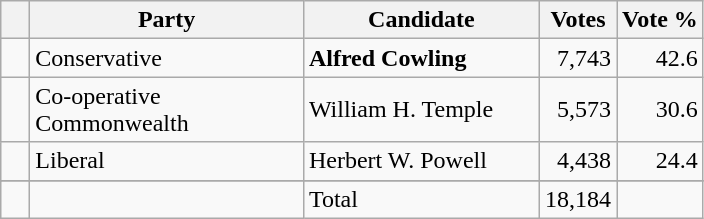<table class="wikitable">
<tr>
<th></th>
<th scope="col" width="175">Party</th>
<th scope="col" width="150">Candidate</th>
<th>Votes</th>
<th>Vote %</th>
</tr>
<tr>
<td>   </td>
<td>Conservative</td>
<td><strong>Alfred Cowling</strong></td>
<td align=right>7,743</td>
<td align=right>42.6</td>
</tr>
<tr>
<td>   </td>
<td>Co-operative Commonwealth</td>
<td>William H. Temple</td>
<td align=right>5,573</td>
<td align=right>30.6</td>
</tr>
<tr>
<td>   </td>
<td>Liberal</td>
<td>Herbert W. Powell</td>
<td align=right>4,438</td>
<td align=right>24.4</td>
</tr>
<tr>
</tr>
<tr>
<td></td>
<td></td>
<td>Total</td>
<td align=right>18,184</td>
<td></td>
</tr>
</table>
